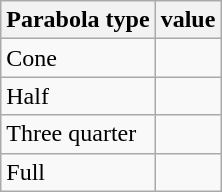<table class="wikitable">
<tr>
<th>Parabola type</th>
<th> value</th>
</tr>
<tr>
<td>Cone</td>
<td></td>
</tr>
<tr>
<td>Half</td>
<td></td>
</tr>
<tr>
<td>Three quarter</td>
<td></td>
</tr>
<tr>
<td>Full</td>
<td></td>
</tr>
</table>
